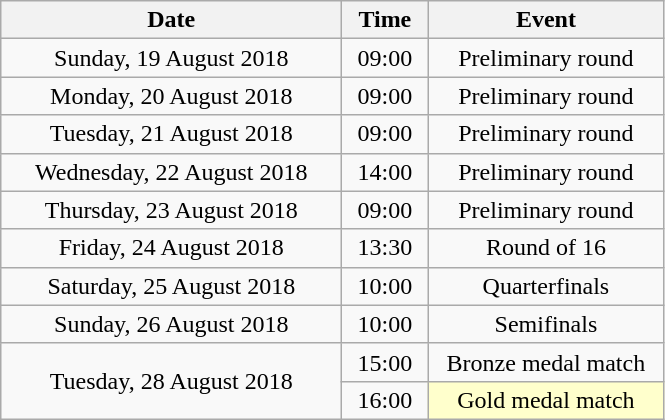<table class = "wikitable" style="text-align:center;">
<tr>
<th width=220>Date</th>
<th width=50>Time</th>
<th width=150>Event</th>
</tr>
<tr>
<td>Sunday, 19 August 2018</td>
<td>09:00</td>
<td>Preliminary round</td>
</tr>
<tr>
<td>Monday, 20 August 2018</td>
<td>09:00</td>
<td>Preliminary round</td>
</tr>
<tr>
<td>Tuesday, 21 August 2018</td>
<td>09:00</td>
<td>Preliminary round</td>
</tr>
<tr>
<td>Wednesday, 22 August 2018</td>
<td>14:00</td>
<td>Preliminary round</td>
</tr>
<tr>
<td>Thursday, 23 August 2018</td>
<td>09:00</td>
<td>Preliminary round</td>
</tr>
<tr>
<td>Friday, 24 August 2018</td>
<td>13:30</td>
<td>Round of 16</td>
</tr>
<tr>
<td>Saturday, 25 August 2018</td>
<td>10:00</td>
<td>Quarterfinals</td>
</tr>
<tr>
<td>Sunday, 26 August 2018</td>
<td>10:00</td>
<td>Semifinals</td>
</tr>
<tr>
<td rowspan=2>Tuesday, 28 August 2018</td>
<td>15:00</td>
<td>Bronze medal match</td>
</tr>
<tr>
<td>16:00</td>
<td bgcolor=ffffcc>Gold medal match</td>
</tr>
</table>
